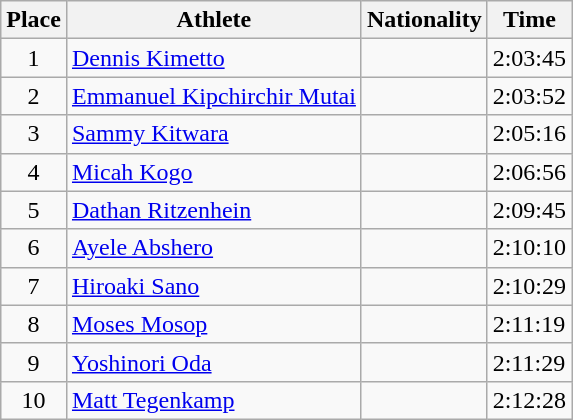<table class="wikitable">
<tr>
<th>Place</th>
<th>Athlete</th>
<th>Nationality</th>
<th>Time</th>
</tr>
<tr>
<td style="text-align:center">1</td>
<td><a href='#'>Dennis Kimetto</a></td>
<td></td>
<td>2:03:45</td>
</tr>
<tr>
<td style="text-align:center">2</td>
<td><a href='#'>Emmanuel Kipchirchir Mutai</a></td>
<td></td>
<td>2:03:52</td>
</tr>
<tr>
<td style="text-align:center">3</td>
<td><a href='#'>Sammy Kitwara</a></td>
<td></td>
<td>2:05:16</td>
</tr>
<tr>
<td style="text-align:center">4</td>
<td><a href='#'>Micah Kogo</a></td>
<td></td>
<td>2:06:56</td>
</tr>
<tr>
<td style="text-align:center">5</td>
<td><a href='#'>Dathan Ritzenhein</a></td>
<td></td>
<td>2:09:45</td>
</tr>
<tr>
<td style="text-align:center">6</td>
<td><a href='#'>Ayele Abshero</a></td>
<td></td>
<td>2:10:10</td>
</tr>
<tr>
<td style="text-align:center">7</td>
<td><a href='#'>Hiroaki Sano</a></td>
<td></td>
<td>2:10:29</td>
</tr>
<tr>
<td style="text-align:center">8</td>
<td><a href='#'>Moses Mosop</a></td>
<td></td>
<td>2:11:19</td>
</tr>
<tr>
<td style="text-align:center">9</td>
<td><a href='#'>Yoshinori Oda</a></td>
<td></td>
<td>2:11:29</td>
</tr>
<tr>
<td style="text-align:center">10</td>
<td><a href='#'>Matt Tegenkamp</a></td>
<td></td>
<td>2:12:28</td>
</tr>
</table>
